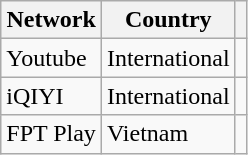<table class="wikitable">
<tr>
<th>Network</th>
<th>Country</th>
<th></th>
</tr>
<tr>
<td>Youtube</td>
<td>International</td>
<td></td>
</tr>
<tr>
<td>iQIYI</td>
<td>International</td>
<td></td>
</tr>
<tr>
<td>FPT Play</td>
<td>Vietnam</td>
<td></td>
</tr>
</table>
